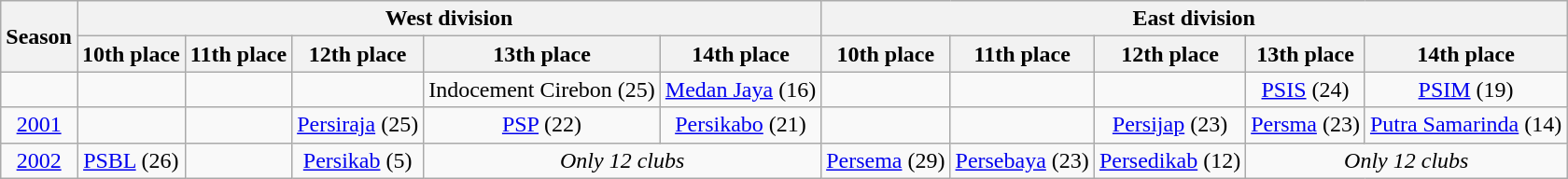<table class="wikitable" style="text-align: center; white-space: nowrap;">
<tr>
<th rowspan="2">Season</th>
<th colspan="5">West division</th>
<th colspan="5">East division</th>
</tr>
<tr>
<th class="nowrap">10th place</th>
<th class="nowrap">11th place</th>
<th>12th place</th>
<th>13th place</th>
<th>14th place</th>
<th>10th place</th>
<th>11th place</th>
<th>12th place</th>
<th>13th place</th>
<th>14th place</th>
</tr>
<tr>
<td></td>
<td></td>
<td></td>
<td></td>
<td style="white-space: nowrap;">Indocement Cirebon (25)</td>
<td style="white-space: nowrap;"><a href='#'>Medan Jaya</a> (16)</td>
<td></td>
<td></td>
<td></td>
<td><a href='#'>PSIS</a> (24)</td>
<td><a href='#'>PSIM</a> (19)</td>
</tr>
<tr>
<td><a href='#'>2001</a></td>
<td></td>
<td></td>
<td style="white-space: nowrap;"><a href='#'>Persiraja</a> (25)</td>
<td><a href='#'>PSP</a> (22)</td>
<td><a href='#'>Persikabo</a> (21)</td>
<td></td>
<td></td>
<td><a href='#'>Persijap</a> (23)</td>
<td style="white-space: nowrap;"><a href='#'>Persma</a> (23)</td>
<td style="white-space: nowrap;"><a href='#'>Putra Samarinda</a> (14)</td>
</tr>
<tr>
<td><a href='#'>2002</a></td>
<td><a href='#'>PSBL</a> (26)</td>
<td></td>
<td><a href='#'>Persikab</a> (5)</td>
<td colspan="2" align="center"><em>Only 12 clubs</em></td>
<td style="white-space: nowrap;"><a href='#'>Persema</a> (29)</td>
<td style="white-space: nowrap;"><a href='#'>Persebaya</a> (23)</td>
<td style="white-space: nowrap;"><a href='#'>Persedikab</a> (12)</td>
<td colspan="2" align="center"><em>Only 12 clubs</em></td>
</tr>
</table>
